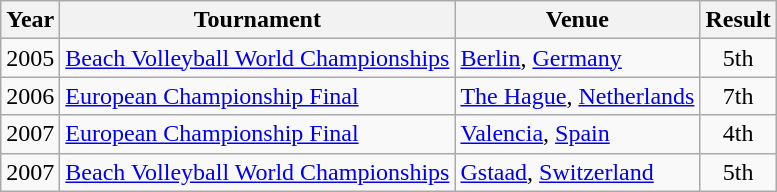<table class=wikitable>
<tr>
<th>Year</th>
<th>Tournament</th>
<th>Venue</th>
<th>Result</th>
</tr>
<tr>
<td>2005</td>
<td><a href='#'>Beach Volleyball World Championships</a></td>
<td><a href='#'>Berlin</a>, <a href='#'>Germany</a></td>
<td align="center">5th</td>
</tr>
<tr>
<td>2006</td>
<td><a href='#'>European Championship Final</a></td>
<td><a href='#'>The Hague</a>, <a href='#'>Netherlands</a></td>
<td align="center">7th</td>
</tr>
<tr>
<td>2007</td>
<td><a href='#'>European Championship Final</a></td>
<td><a href='#'>Valencia</a>, <a href='#'>Spain</a></td>
<td align="center">4th</td>
</tr>
<tr>
<td>2007</td>
<td><a href='#'>Beach Volleyball World Championships</a></td>
<td><a href='#'>Gstaad</a>, <a href='#'>Switzerland</a></td>
<td align="center">5th</td>
</tr>
</table>
